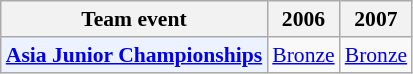<table class="wikitable" style="font-size: 90%; text-align:center">
<tr>
<th>Team event</th>
<th>2006</th>
<th>2007</th>
</tr>
<tr>
<td bgcolor="#ECF2FF"; align="left"><strong><a href='#'>Asia Junior Championships</a></strong></td>
<td> <a href='#'>Bronze</a></td>
<td> <a href='#'>Bronze</a></td>
</tr>
</table>
